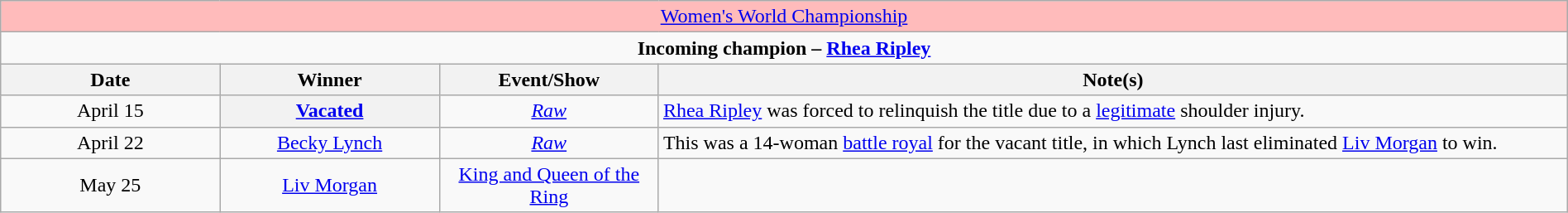<table class="wikitable" style="text-align:center; width:100%;">
<tr style="background:#FBB;">
<td colspan="4" style="text-align: center;"><a href='#'>Women's World Championship</a></td>
</tr>
<tr>
<td colspan="4" style="text-align: center;"><strong>Incoming champion – <a href='#'>Rhea Ripley</a></strong></td>
</tr>
<tr>
<th width=14%>Date</th>
<th width=14%>Winner</th>
<th width=14%>Event/Show</th>
<th width=58%>Note(s)</th>
</tr>
<tr>
<td>April 15</td>
<th><a href='#'>Vacated</a></th>
<td><em><a href='#'>Raw</a></em></td>
<td align="left"><a href='#'>Rhea Ripley</a> was forced to relinquish the title due to a <a href='#'>legitimate</a> shoulder injury.</td>
</tr>
<tr>
<td>April 22</td>
<td><a href='#'>Becky Lynch</a></td>
<td><em><a href='#'>Raw</a></em></td>
<td align="left">This was a 14-woman <a href='#'>battle royal</a> for the vacant title, in which Lynch last eliminated <a href='#'>Liv Morgan</a> to win.</td>
</tr>
<tr>
<td>May 25</td>
<td><a href='#'>Liv Morgan</a></td>
<td><a href='#'>King and Queen of the Ring</a></td>
<td></td>
</tr>
</table>
